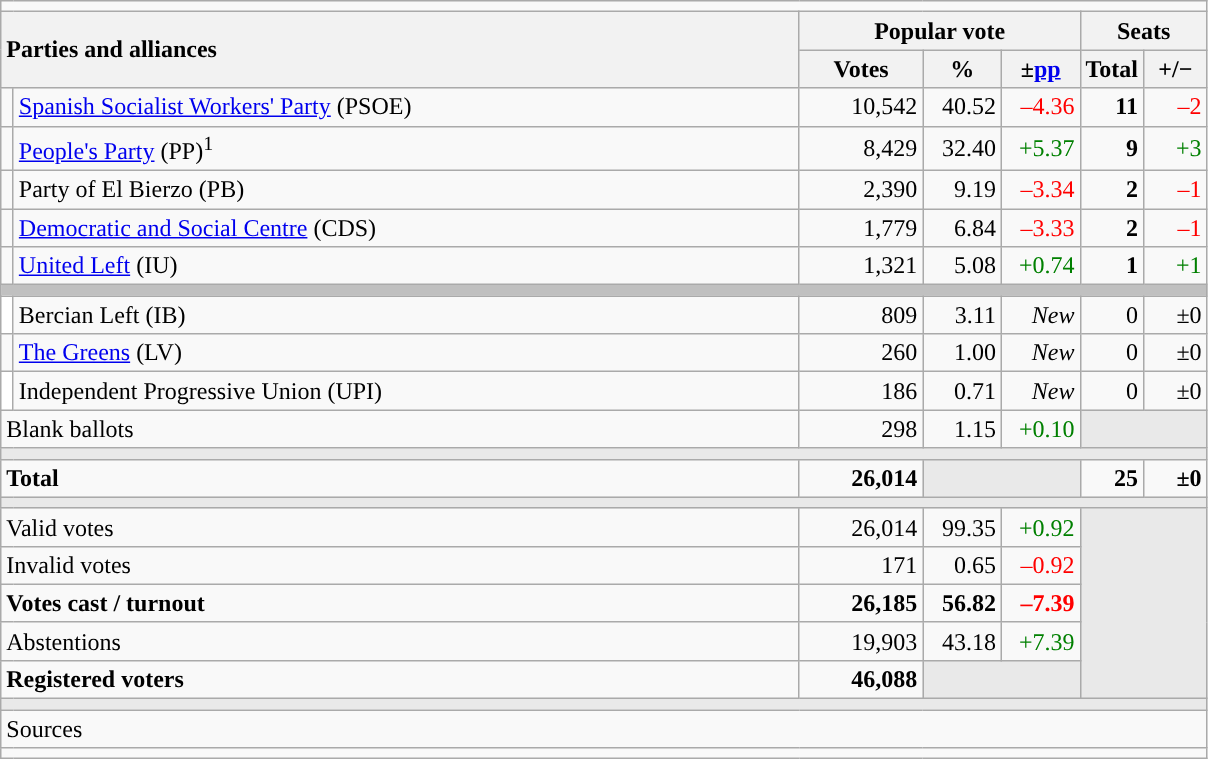<table class="wikitable" style="text-align:right;">
<tr>
<td colspan="7"></td>
</tr>
<tr>
<th style="text-align:left;" rowspan="2" colspan="2" width="525">Parties and alliances</th>
<th colspan="3">Popular vote</th>
<th colspan="2">Seats</th>
</tr>
<tr>
<th width="75">Votes</th>
<th width="45">%</th>
<th width="45">±<a href='#'>pp</a></th>
<th width="35">Total</th>
<th width="35">+/−</th>
</tr>
<tr>
<td width="1" style="color:inherit;background:"></td>
<td align="left"><a href='#'>Spanish Socialist Workers' Party</a> (PSOE)</td>
<td>10,542</td>
<td>40.52</td>
<td style="color:red;">–4.36</td>
<td><strong>11</strong></td>
<td style="color:red;">–2</td>
</tr>
<tr>
<td style="color:inherit;background:"></td>
<td align="left"><a href='#'>People's Party</a> (PP)<sup>1</sup></td>
<td>8,429</td>
<td>32.40</td>
<td style="color:green;">+5.37</td>
<td><strong>9</strong></td>
<td style="color:green;">+3</td>
</tr>
<tr>
<td style="color:inherit;background:"></td>
<td align="left">Party of El Bierzo (PB)</td>
<td>2,390</td>
<td>9.19</td>
<td style="color:red;">–3.34</td>
<td><strong>2</strong></td>
<td style="color:red;">–1</td>
</tr>
<tr>
<td style="color:inherit;background:"></td>
<td align="left"><a href='#'>Democratic and Social Centre</a> (CDS)</td>
<td>1,779</td>
<td>6.84</td>
<td style="color:red;">–3.33</td>
<td><strong>2</strong></td>
<td style="color:red;">–1</td>
</tr>
<tr>
<td style="color:inherit;background:"></td>
<td align="left"><a href='#'>United Left</a> (IU)</td>
<td>1,321</td>
<td>5.08</td>
<td style="color:green;">+0.74</td>
<td><strong>1</strong></td>
<td style="color:green;">+1</td>
</tr>
<tr>
<td colspan="7" bgcolor="#C0C0C0"></td>
</tr>
<tr>
<td bgcolor="white"></td>
<td align="left">Bercian Left (IB)</td>
<td>809</td>
<td>3.11</td>
<td><em>New</em></td>
<td>0</td>
<td>±0</td>
</tr>
<tr>
<td style="color:inherit;background:"></td>
<td align="left"><a href='#'>The Greens</a> (LV)</td>
<td>260</td>
<td>1.00</td>
<td><em>New</em></td>
<td>0</td>
<td>±0</td>
</tr>
<tr>
<td bgcolor="white"></td>
<td align="left">Independent Progressive Union (UPI)</td>
<td>186</td>
<td>0.71</td>
<td><em>New</em></td>
<td>0</td>
<td>±0</td>
</tr>
<tr>
<td align="left" colspan="2">Blank ballots</td>
<td>298</td>
<td>1.15</td>
<td style="color:green;">+0.10</td>
<td bgcolor="#E9E9E9" colspan="2"></td>
</tr>
<tr>
<td colspan="7" bgcolor="#E9E9E9"></td>
</tr>
<tr style="font-weight:bold;">
<td align="left" colspan="2">Total</td>
<td>26,014</td>
<td bgcolor="#E9E9E9" colspan="2"></td>
<td>25</td>
<td>±0</td>
</tr>
<tr>
<td colspan="7" bgcolor="#E9E9E9"></td>
</tr>
<tr>
<td align="left" colspan="2">Valid votes</td>
<td>26,014</td>
<td>99.35</td>
<td style="color:green;">+0.92</td>
<td bgcolor="#E9E9E9" colspan="2" rowspan="5"></td>
</tr>
<tr>
<td align="left" colspan="2">Invalid votes</td>
<td>171</td>
<td>0.65</td>
<td style="color:red;">–0.92</td>
</tr>
<tr style="font-weight:bold;">
<td align="left" colspan="2">Votes cast / turnout</td>
<td>26,185</td>
<td>56.82</td>
<td style="color:red;">–7.39</td>
</tr>
<tr>
<td align="left" colspan="2">Abstentions</td>
<td>19,903</td>
<td>43.18</td>
<td style="color:green;">+7.39</td>
</tr>
<tr style="font-weight:bold;">
<td align="left" colspan="2">Registered voters</td>
<td>46,088</td>
<td bgcolor="#E9E9E9" colspan="2"></td>
</tr>
<tr>
<td colspan="7" bgcolor="#E9E9E9"></td>
</tr>
<tr>
<td align="left" colspan="7">Sources</td>
</tr>
<tr>
<td colspan="7" style="text-align:left; max-width:790px;"></td>
</tr>
</table>
